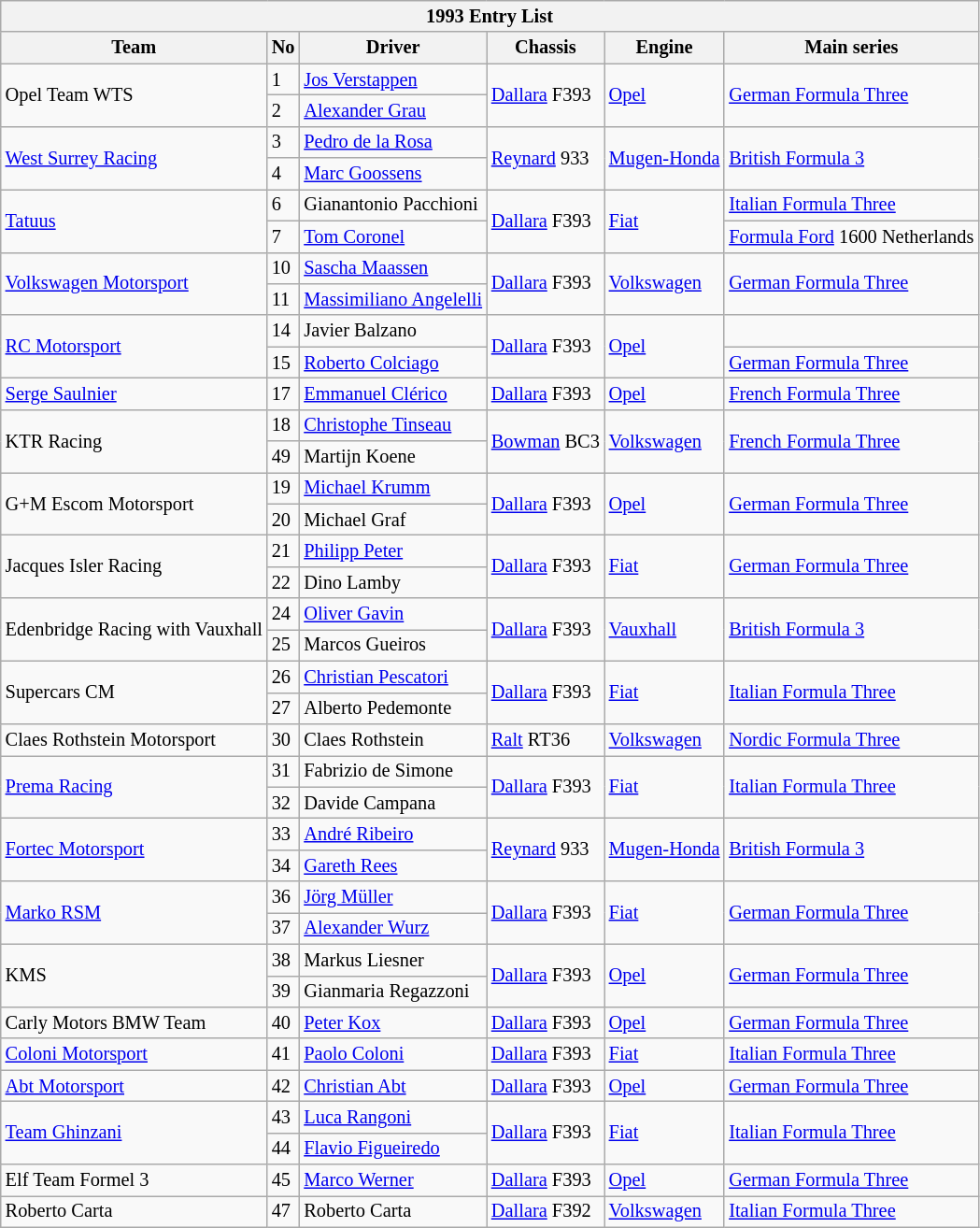<table class="wikitable" style="font-size: 85%;">
<tr>
<th colspan=7>1993 Entry List</th>
</tr>
<tr>
<th>Team</th>
<th>No</th>
<th>Driver</th>
<th>Chassis</th>
<th>Engine</th>
<th>Main series</th>
</tr>
<tr>
<td rowspan=2> Opel Team WTS</td>
<td>1</td>
<td> <a href='#'>Jos Verstappen</a></td>
<td rowspan="2"><a href='#'>Dallara</a> F393</td>
<td rowspan=2><a href='#'>Opel</a></td>
<td rowspan=2><a href='#'>German Formula Three</a></td>
</tr>
<tr>
<td>2</td>
<td> <a href='#'>Alexander Grau</a></td>
</tr>
<tr>
<td rowspan=2> <a href='#'>West Surrey Racing</a></td>
<td>3</td>
<td> <a href='#'>Pedro de la Rosa</a></td>
<td rowspan="2"><a href='#'>Reynard</a> 933</td>
<td rowspan=2><a href='#'>Mugen-Honda</a></td>
<td rowspan=2><a href='#'>British Formula 3</a></td>
</tr>
<tr>
<td>4</td>
<td> <a href='#'>Marc Goossens</a></td>
</tr>
<tr>
<td rowspan=2> <a href='#'>Tatuus</a></td>
<td>6</td>
<td> Gianantonio Pacchioni</td>
<td rowspan="2"><a href='#'>Dallara</a> F393</td>
<td rowspan=2><a href='#'>Fiat</a></td>
<td><a href='#'>Italian Formula Three</a></td>
</tr>
<tr>
<td>7</td>
<td> <a href='#'>Tom Coronel</a></td>
<td><a href='#'>Formula Ford</a> 1600 Netherlands</td>
</tr>
<tr>
<td rowspan=2> <a href='#'>Volkswagen Motorsport</a></td>
<td>10</td>
<td> <a href='#'>Sascha Maassen</a></td>
<td rowspan="2"><a href='#'>Dallara</a> F393</td>
<td rowspan=2><a href='#'>Volkswagen</a></td>
<td rowspan=2><a href='#'>German Formula Three</a></td>
</tr>
<tr>
<td>11</td>
<td> <a href='#'>Massimiliano Angelelli</a></td>
</tr>
<tr>
<td rowspan=2> <a href='#'>RC Motorsport</a></td>
<td>14</td>
<td> Javier Balzano</td>
<td rowspan="2"><a href='#'>Dallara</a> F393</td>
<td rowspan=2><a href='#'>Opel</a></td>
<td></td>
</tr>
<tr>
<td>15</td>
<td> <a href='#'>Roberto Colciago</a></td>
<td><a href='#'>German Formula Three</a></td>
</tr>
<tr>
<td> <a href='#'>Serge Saulnier</a></td>
<td>17</td>
<td> <a href='#'>Emmanuel Clérico</a></td>
<td><a href='#'>Dallara</a> F393</td>
<td><a href='#'>Opel</a></td>
<td><a href='#'>French Formula Three</a></td>
</tr>
<tr>
<td rowspan=2> KTR Racing</td>
<td>18</td>
<td> <a href='#'>Christophe Tinseau</a></td>
<td rowspan="2"><a href='#'>Bowman</a> BC3</td>
<td rowspan=2><a href='#'>Volkswagen</a></td>
<td rowspan=2><a href='#'>French Formula Three</a></td>
</tr>
<tr>
<td>49</td>
<td> Martijn Koene</td>
</tr>
<tr>
<td rowspan=2> G+M Escom Motorsport</td>
<td>19</td>
<td> <a href='#'>Michael Krumm</a></td>
<td rowspan="2"><a href='#'>Dallara</a> F393</td>
<td rowspan=2><a href='#'>Opel</a></td>
<td rowspan=2><a href='#'>German Formula Three</a></td>
</tr>
<tr>
<td>20</td>
<td> Michael Graf</td>
</tr>
<tr>
<td rowspan=2> Jacques Isler Racing</td>
<td>21</td>
<td> <a href='#'>Philipp Peter</a></td>
<td rowspan="2"><a href='#'>Dallara</a> F393</td>
<td rowspan=2><a href='#'>Fiat</a></td>
<td rowspan=2><a href='#'>German Formula Three</a></td>
</tr>
<tr>
<td>22</td>
<td> Dino Lamby</td>
</tr>
<tr>
<td rowspan=2> Edenbridge Racing with Vauxhall</td>
<td>24</td>
<td> <a href='#'>Oliver Gavin</a></td>
<td rowspan="2"><a href='#'>Dallara</a> F393</td>
<td rowspan=2><a href='#'>Vauxhall</a></td>
<td rowspan=2><a href='#'>British Formula 3</a></td>
</tr>
<tr>
<td>25</td>
<td> Marcos Gueiros</td>
</tr>
<tr>
<td rowspan=2> Supercars CM</td>
<td>26</td>
<td> <a href='#'>Christian Pescatori</a></td>
<td rowspan="2"><a href='#'>Dallara</a> F393</td>
<td rowspan=2><a href='#'>Fiat</a></td>
<td rowspan=2><a href='#'>Italian Formula Three</a></td>
</tr>
<tr>
<td>27</td>
<td> Alberto Pedemonte</td>
</tr>
<tr>
<td> Claes Rothstein Motorsport</td>
<td>30</td>
<td> Claes Rothstein</td>
<td><a href='#'>Ralt</a> RT36</td>
<td><a href='#'>Volkswagen</a></td>
<td><a href='#'>Nordic Formula Three</a></td>
</tr>
<tr>
<td rowspan=2> <a href='#'>Prema Racing</a></td>
<td>31</td>
<td> Fabrizio de Simone</td>
<td rowspan="2"><a href='#'>Dallara</a> F393</td>
<td rowspan=2><a href='#'>Fiat</a></td>
<td rowspan=2><a href='#'>Italian Formula Three</a></td>
</tr>
<tr>
<td>32</td>
<td> Davide Campana</td>
</tr>
<tr>
<td rowspan=2> <a href='#'>Fortec Motorsport</a></td>
<td>33</td>
<td> <a href='#'>André Ribeiro</a></td>
<td rowspan="2"><a href='#'>Reynard</a> 933</td>
<td rowspan=2><a href='#'>Mugen-Honda</a></td>
<td rowspan=2><a href='#'>British Formula 3</a></td>
</tr>
<tr>
<td>34</td>
<td> <a href='#'>Gareth Rees</a></td>
</tr>
<tr>
<td rowspan=2> <a href='#'>Marko RSM</a></td>
<td>36</td>
<td> <a href='#'>Jörg Müller</a></td>
<td rowspan="2"><a href='#'>Dallara</a> F393</td>
<td rowspan=2><a href='#'>Fiat</a></td>
<td rowspan=2><a href='#'>German Formula Three</a></td>
</tr>
<tr>
<td>37</td>
<td> <a href='#'>Alexander Wurz</a></td>
</tr>
<tr>
<td rowspan=2> KMS</td>
<td>38</td>
<td> Markus Liesner</td>
<td rowspan="2"><a href='#'>Dallara</a> F393</td>
<td rowspan=2><a href='#'>Opel</a></td>
<td rowspan=2><a href='#'>German Formula Three</a></td>
</tr>
<tr>
<td>39</td>
<td> Gianmaria Regazzoni</td>
</tr>
<tr>
<td> Carly Motors BMW Team</td>
<td>40</td>
<td> <a href='#'>Peter Kox</a></td>
<td><a href='#'>Dallara</a> F393</td>
<td><a href='#'>Opel</a></td>
<td><a href='#'>German Formula Three</a></td>
</tr>
<tr>
<td> <a href='#'>Coloni Motorsport</a></td>
<td>41</td>
<td> <a href='#'>Paolo Coloni</a></td>
<td><a href='#'>Dallara</a> F393</td>
<td><a href='#'>Fiat</a></td>
<td><a href='#'>Italian Formula Three</a></td>
</tr>
<tr>
<td> <a href='#'>Abt Motorsport</a></td>
<td>42</td>
<td> <a href='#'>Christian Abt</a></td>
<td><a href='#'>Dallara</a> F393</td>
<td><a href='#'>Opel</a></td>
<td><a href='#'>German Formula Three</a></td>
</tr>
<tr>
<td rowspan=2> <a href='#'>Team Ghinzani</a></td>
<td>43</td>
<td> <a href='#'>Luca Rangoni</a></td>
<td rowspan="2"><a href='#'>Dallara</a> F393</td>
<td rowspan=2><a href='#'>Fiat</a></td>
<td rowspan=2><a href='#'>Italian Formula Three</a></td>
</tr>
<tr>
<td>44</td>
<td> <a href='#'>Flavio Figueiredo</a></td>
</tr>
<tr>
<td> Elf Team Formel 3</td>
<td>45</td>
<td> <a href='#'>Marco Werner</a></td>
<td><a href='#'>Dallara</a> F393</td>
<td><a href='#'>Opel</a></td>
<td><a href='#'>German Formula Three</a></td>
</tr>
<tr>
<td> Roberto Carta</td>
<td>47</td>
<td> Roberto Carta</td>
<td><a href='#'>Dallara</a> F392</td>
<td><a href='#'>Volkswagen</a></td>
<td><a href='#'>Italian Formula Three</a></td>
</tr>
</table>
